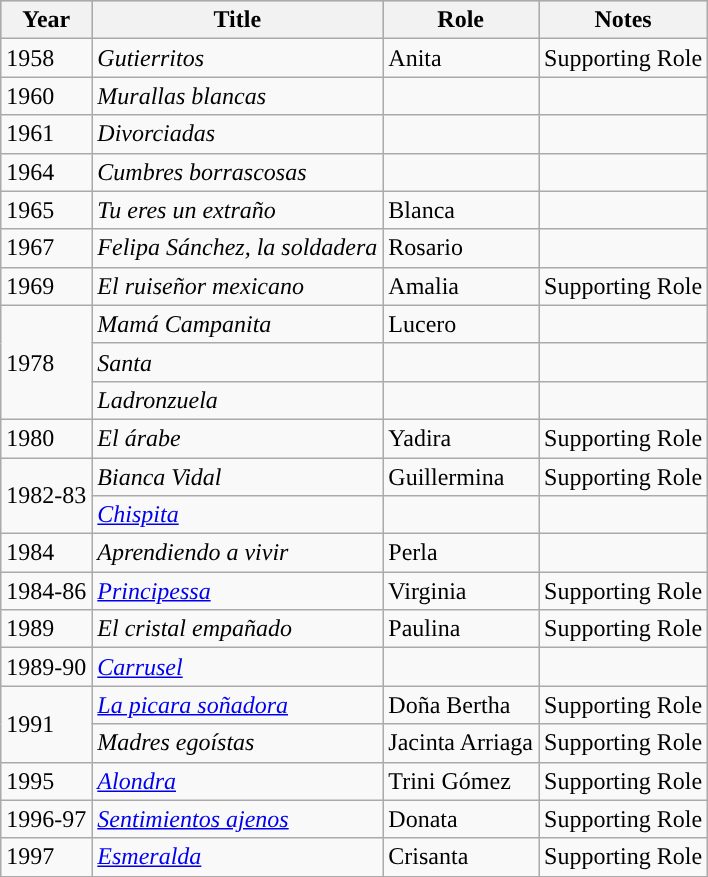<table class="wikitable">
<tr style="background:#b0c4de;">
<th>Year</th>
<th>Title</th>
<th>Role</th>
<th>Notes</th>
</tr>
<tr>
<td>1958</td>
<td><em>Gutierritos</em></td>
<td>Anita</td>
<td>Supporting Role</td>
</tr>
<tr>
<td>1960</td>
<td><em>Murallas blancas</em></td>
<td></td>
<td></td>
</tr>
<tr>
<td>1961</td>
<td><em>Divorciadas</em></td>
<td></td>
<td></td>
</tr>
<tr>
<td>1964</td>
<td><em>Cumbres borrascosas</em></td>
<td></td>
<td></td>
</tr>
<tr>
<td>1965</td>
<td><em>Tu eres un extraño</em></td>
<td>Blanca</td>
<td></td>
</tr>
<tr>
<td>1967</td>
<td><em>Felipa Sánchez, la soldadera</em></td>
<td>Rosario</td>
<td></td>
</tr>
<tr>
<td>1969</td>
<td><em>El ruiseñor mexicano</em></td>
<td>Amalia</td>
<td>Supporting Role</td>
</tr>
<tr>
<td rowspan=3>1978</td>
<td><em>Mamá Campanita</em></td>
<td>Lucero</td>
<td></td>
</tr>
<tr>
<td><em>Santa</em></td>
<td></td>
<td></td>
</tr>
<tr>
<td><em>Ladronzuela</em></td>
<td></td>
<td></td>
</tr>
<tr>
<td>1980</td>
<td><em>El árabe</em></td>
<td>Yadira</td>
<td>Supporting Role</td>
</tr>
<tr>
<td rowspan=2>1982-83</td>
<td><em>Bianca Vidal</em></td>
<td>Guillermina</td>
<td>Supporting Role</td>
</tr>
<tr>
<td><em><a href='#'>Chispita</a></em></td>
<td></td>
<td></td>
</tr>
<tr>
<td>1984</td>
<td><em>Aprendiendo a vivir</em></td>
<td>Perla</td>
<td></td>
</tr>
<tr>
<td>1984-86</td>
<td><em><a href='#'>Principessa</a></em></td>
<td>Virginia</td>
<td>Supporting Role</td>
</tr>
<tr>
<td>1989</td>
<td><em>El cristal empañado</em></td>
<td>Paulina</td>
<td>Supporting Role</td>
</tr>
<tr>
<td>1989-90</td>
<td><em><a href='#'>Carrusel</a></em></td>
<td></td>
<td></td>
</tr>
<tr>
<td rowspan=2>1991</td>
<td><em><a href='#'>La picara soñadora</a></em></td>
<td>Doña Bertha</td>
<td>Supporting Role</td>
</tr>
<tr>
<td><em>Madres egoístas</em></td>
<td>Jacinta Arriaga</td>
<td>Supporting Role</td>
</tr>
<tr>
<td>1995</td>
<td><em><a href='#'>Alondra</a></em></td>
<td>Trini Gómez</td>
<td>Supporting Role</td>
</tr>
<tr>
<td>1996-97</td>
<td><em><a href='#'>Sentimientos ajenos</a></em></td>
<td>Donata</td>
<td>Supporting Role</td>
</tr>
<tr>
<td>1997</td>
<td><em><a href='#'>Esmeralda</a></em></td>
<td>Crisanta</td>
<td>Supporting Role</td>
</tr>
</table>
